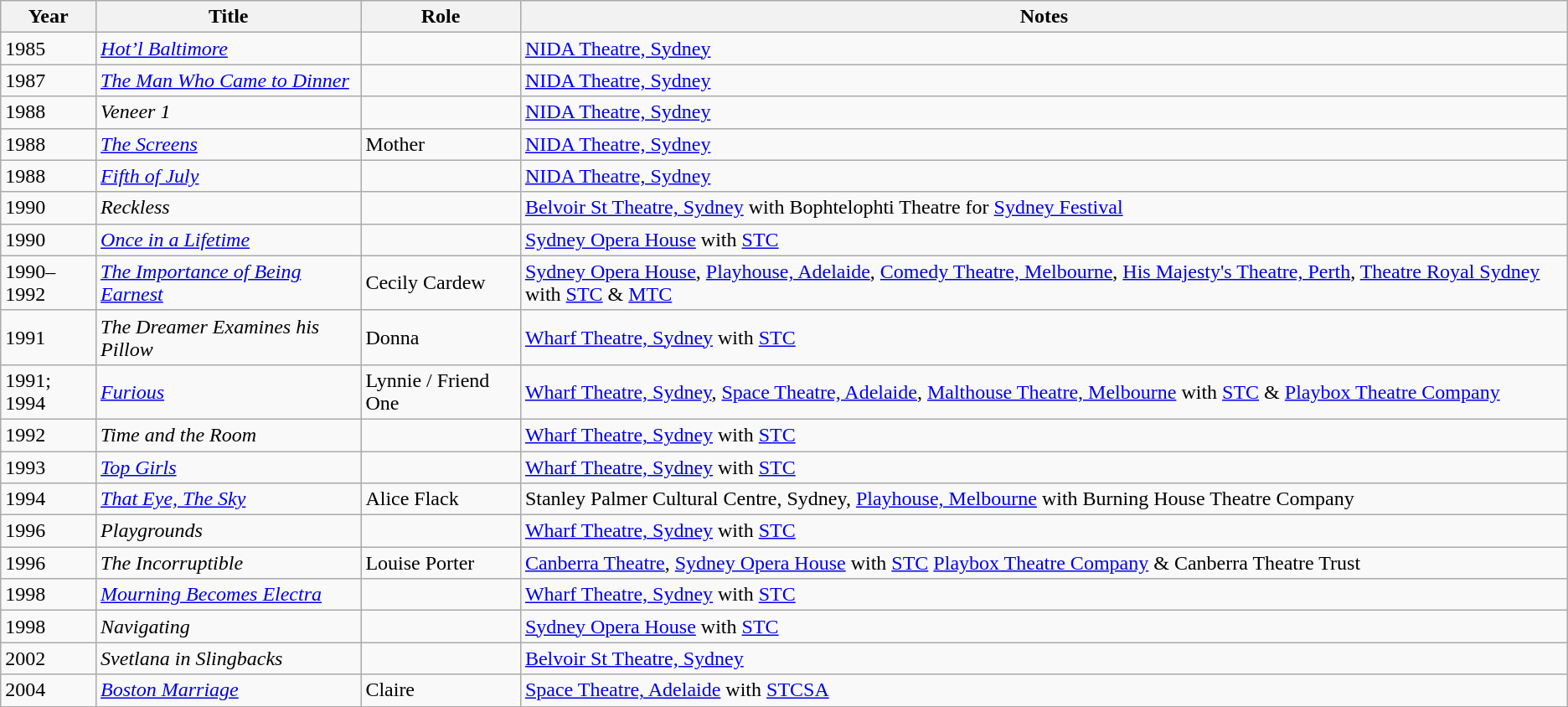<table class=wikitable>
<tr>
<th>Year</th>
<th>Title</th>
<th>Role</th>
<th>Notes</th>
</tr>
<tr>
<td>1985</td>
<td><em><a href='#'>Hot’l Baltimore</a></em></td>
<td></td>
<td><a href='#'>NIDA Theatre, Sydney</a></td>
</tr>
<tr>
<td>1987</td>
<td><em><a href='#'>The Man Who Came to Dinner</a></em></td>
<td></td>
<td><a href='#'>NIDA Theatre, Sydney</a></td>
</tr>
<tr>
<td>1988</td>
<td><em>Veneer 1</em></td>
<td></td>
<td><a href='#'>NIDA Theatre, Sydney</a></td>
</tr>
<tr>
<td>1988</td>
<td><em><a href='#'>The Screens</a></em></td>
<td>Mother</td>
<td><a href='#'>NIDA Theatre, Sydney</a></td>
</tr>
<tr>
<td>1988</td>
<td><em><a href='#'>Fifth of July</a></em></td>
<td></td>
<td><a href='#'>NIDA Theatre, Sydney</a></td>
</tr>
<tr>
<td>1990</td>
<td><em>Reckless</em></td>
<td></td>
<td><a href='#'>Belvoir St Theatre, Sydney</a> with Bophtelophti Theatre for <a href='#'>Sydney Festival</a></td>
</tr>
<tr>
<td>1990</td>
<td><em><a href='#'>Once in a Lifetime</a></em></td>
<td></td>
<td><a href='#'>Sydney Opera House</a> with <a href='#'>STC</a></td>
</tr>
<tr>
<td>1990–1992</td>
<td><em><a href='#'>The Importance of Being Earnest</a></em></td>
<td>Cecily Cardew</td>
<td><a href='#'>Sydney Opera House</a>, <a href='#'>Playhouse, Adelaide</a>, <a href='#'>Comedy Theatre, Melbourne</a>, <a href='#'>His Majesty's Theatre, Perth</a>, <a href='#'>Theatre Royal Sydney</a> with <a href='#'>STC</a> & <a href='#'>MTC</a></td>
</tr>
<tr>
<td>1991</td>
<td><em>The Dreamer Examines his Pillow</em></td>
<td>Donna</td>
<td><a href='#'>Wharf Theatre, Sydney</a> with <a href='#'>STC</a></td>
</tr>
<tr>
<td>1991; 1994</td>
<td><em><a href='#'>Furious</a></em></td>
<td>Lynnie / Friend One</td>
<td><a href='#'>Wharf Theatre, Sydney</a>, <a href='#'>Space Theatre, Adelaide</a>, <a href='#'>Malthouse Theatre, Melbourne</a> with <a href='#'>STC</a> & <a href='#'>Playbox Theatre Company</a></td>
</tr>
<tr>
<td>1992</td>
<td><em>Time and the Room</em></td>
<td></td>
<td><a href='#'>Wharf Theatre, Sydney</a> with <a href='#'>STC</a></td>
</tr>
<tr>
<td>1993</td>
<td><em><a href='#'>Top Girls</a></em></td>
<td></td>
<td><a href='#'>Wharf Theatre, Sydney</a> with <a href='#'>STC</a></td>
</tr>
<tr>
<td>1994</td>
<td><em><a href='#'>That Eye, The Sky</a></em></td>
<td>Alice Flack</td>
<td>Stanley Palmer Cultural Centre, Sydney, <a href='#'>Playhouse, Melbourne</a> with Burning House Theatre Company</td>
</tr>
<tr>
<td>1996</td>
<td><em>Playgrounds</em></td>
<td></td>
<td><a href='#'>Wharf Theatre, Sydney</a> with <a href='#'>STC</a></td>
</tr>
<tr>
<td>1996</td>
<td><em>The Incorruptible</em></td>
<td>Louise Porter</td>
<td><a href='#'>Canberra Theatre</a>, <a href='#'>Sydney Opera House</a> with <a href='#'>STC</a> <a href='#'>Playbox Theatre Company</a> & Canberra Theatre Trust</td>
</tr>
<tr>
<td>1998</td>
<td><em><a href='#'>Mourning Becomes Electra</a></em></td>
<td></td>
<td><a href='#'>Wharf Theatre, Sydney</a> with <a href='#'>STC</a></td>
</tr>
<tr>
<td>1998</td>
<td><em>Navigating</em></td>
<td></td>
<td><a href='#'>Sydney Opera House</a> with <a href='#'>STC</a></td>
</tr>
<tr>
<td>2002</td>
<td><em>Svetlana in Slingbacks</em></td>
<td></td>
<td><a href='#'>Belvoir St Theatre, Sydney</a></td>
</tr>
<tr>
<td>2004</td>
<td><em><a href='#'>Boston Marriage</a></em></td>
<td>Claire</td>
<td><a href='#'>Space Theatre, Adelaide</a> with <a href='#'>STCSA</a></td>
</tr>
</table>
